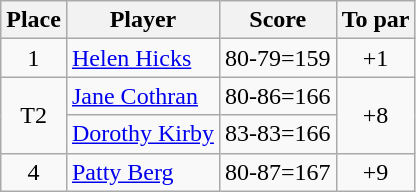<table class="wikitable">
<tr>
<th>Place</th>
<th>Player</th>
<th>Score</th>
<th>To par</th>
</tr>
<tr>
<td align=center>1</td>
<td> <a href='#'>Helen Hicks</a></td>
<td>80-79=159</td>
<td align=center>+1</td>
</tr>
<tr>
<td align=center rowspan=2>T2</td>
<td> <a href='#'>Jane Cothran</a></td>
<td>80-86=166</td>
<td align=center rowspan=2>+8</td>
</tr>
<tr>
<td> <a href='#'>Dorothy Kirby</a></td>
<td>83-83=166</td>
</tr>
<tr>
<td align=center>4</td>
<td> <a href='#'>Patty Berg</a></td>
<td>80-87=167</td>
<td align=center>+9</td>
</tr>
</table>
